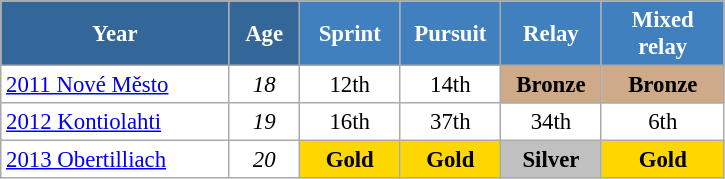<table class="wikitable" style="font-size:95%; text-align:center; border:grey solid 1px; border-collapse:collapse; background:#ffffff;">
<tr>
<th style="background-color:#369; color:white;    width:145px;">Year</th>
<th style="background-color:#369; color:white;    width:40px;">Age</th>
<th style="background-color:#4180be; color:white; width:60px;">Sprint</th>
<th style="background-color:#4180be; color:white; width:60px;">Pursuit</th>
<th style="background-color:#4180be; color:white; width:60px;">Relay</th>
<th style="background-color:#4180be; color:white; width:75px;">Mixed relay</th>
</tr>
<tr>
<td align=left> <a href='#'>2011 Nové Město</a></td>
<td><em>18</em></td>
<td>12th</td>
<td>14th</td>
<td style="background:#cfaa88;"><strong>Bronze</strong></td>
<td style="background:#cfaa88;"><strong>Bronze</strong></td>
</tr>
<tr>
<td align=left> <a href='#'>2012 Kontiolahti</a></td>
<td><em>19</em></td>
<td>16th</td>
<td>37th</td>
<td>34th</td>
<td>6th</td>
</tr>
<tr>
<td align=left> <a href='#'>2013 Obertilliach</a></td>
<td><em>20</em></td>
<td style="background:gold;"><strong>Gold</strong></td>
<td style="background:gold;"><strong>Gold</strong></td>
<td style="background:silver;"><strong>Silver</strong></td>
<td style="background:gold;"><strong>Gold</strong></td>
</tr>
</table>
